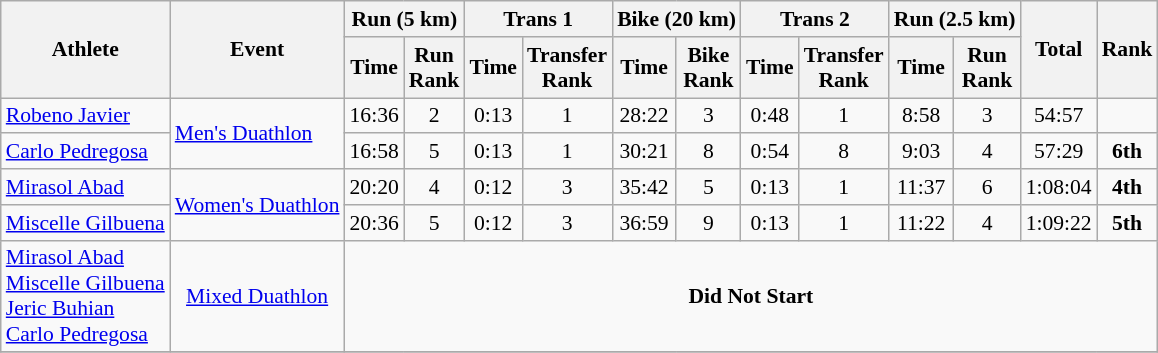<table class="wikitable" style="font-size:90%">
<tr>
<th rowspan=2>Athlete</th>
<th rowspan=2>Event</th>
<th colspan=2>Run (5 km)</th>
<th colspan=2>Trans 1</th>
<th colspan=2>Bike (20 km)</th>
<th colspan=2>Trans 2</th>
<th colspan=2>Run (2.5 km)</th>
<th rowspan=2>Total</th>
<th rowspan=2>Rank</th>
</tr>
<tr>
<th>Time</th>
<th>Run <br>Rank</th>
<th>Time</th>
<th>Transfer<br>Rank</th>
<th>Time</th>
<th>Bike<br>Rank</th>
<th>Time</th>
<th>Transfer<br>Rank</th>
<th>Time</th>
<th>Run<br>Rank</th>
</tr>
<tr>
<td><a href='#'>Robeno Javier</a></td>
<td rowspan=2><a href='#'>Men's Duathlon</a></td>
<td align=center>16:36</td>
<td align=center>2</td>
<td align=center>0:13</td>
<td align=center>1</td>
<td align=center>28:22</td>
<td align=center>3</td>
<td align=center>0:48</td>
<td align=center>1</td>
<td align=center>8:58</td>
<td align=center>3</td>
<td align=center>54:57</td>
<td align=center></td>
</tr>
<tr>
<td><a href='#'>Carlo Pedregosa</a></td>
<td align=center>16:58</td>
<td align=center>5</td>
<td align=center>0:13</td>
<td align=center>1</td>
<td align=center>30:21</td>
<td align=center>8</td>
<td align=center>0:54</td>
<td align=center>8</td>
<td align=center>9:03</td>
<td align=center>4</td>
<td align=center>57:29</td>
<td align=center><strong>6th</strong></td>
</tr>
<tr>
<td><a href='#'>Mirasol Abad</a></td>
<td rowspan=2><a href='#'>Women's Duathlon</a></td>
<td align=center>20:20</td>
<td align=center>4</td>
<td align=center>0:12</td>
<td align=center>3</td>
<td align=center>35:42</td>
<td align=center>5</td>
<td align=center>0:13</td>
<td align=center>1</td>
<td align=center>11:37</td>
<td align=center>6</td>
<td align=center>1:08:04</td>
<td align=center><strong>4th</strong></td>
</tr>
<tr>
<td><a href='#'>Miscelle Gilbuena</a></td>
<td align=center>20:36</td>
<td align=center>5</td>
<td align=center>0:12</td>
<td align=center>3</td>
<td align=center>36:59</td>
<td align=center>9</td>
<td align=center>0:13</td>
<td align=center>1</td>
<td align=center>11:22</td>
<td align=center>4</td>
<td align=center>1:09:22</td>
<td align=center><strong>5th</strong></td>
</tr>
<tr>
<td><a href='#'>Mirasol Abad</a> <br> <a href='#'>Miscelle Gilbuena</a> <br> <a href='#'>Jeric Buhian</a> <br> <a href='#'>Carlo Pedregosa</a></td>
<td align=center><a href='#'>Mixed Duathlon</a></td>
<td align=center colspan=12><strong>Did Not Start</strong></td>
</tr>
<tr>
</tr>
</table>
